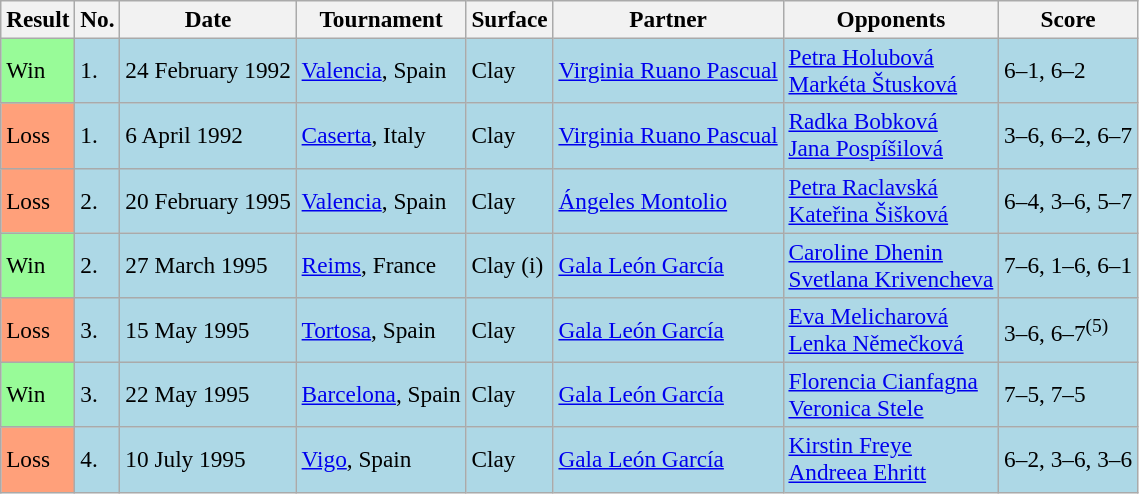<table class="sortable wikitable" style=font-size:97%>
<tr>
<th>Result</th>
<th>No.</th>
<th>Date</th>
<th>Tournament</th>
<th>Surface</th>
<th>Partner</th>
<th>Opponents</th>
<th>Score</th>
</tr>
<tr style="background:lightblue;">
<td style="background:#98fb98;">Win</td>
<td>1.</td>
<td>24 February 1992</td>
<td><a href='#'>Valencia</a>, Spain</td>
<td>Clay</td>
<td> <a href='#'>Virginia Ruano Pascual</a></td>
<td> <a href='#'>Petra Holubová</a> <br>  <a href='#'>Markéta Štusková</a></td>
<td>6–1, 6–2</td>
</tr>
<tr style="background:lightblue;">
<td style="background:#ffa07a;">Loss</td>
<td>1.</td>
<td>6 April 1992</td>
<td><a href='#'>Caserta</a>, Italy</td>
<td>Clay</td>
<td> <a href='#'>Virginia Ruano Pascual</a></td>
<td> <a href='#'>Radka Bobková</a> <br>  <a href='#'>Jana Pospíšilová</a></td>
<td>3–6, 6–2, 6–7</td>
</tr>
<tr style="background:lightblue;">
<td style="background:#ffa07a;">Loss</td>
<td>2.</td>
<td>20 February 1995</td>
<td><a href='#'>Valencia</a>, Spain</td>
<td>Clay</td>
<td> <a href='#'>Ángeles Montolio</a></td>
<td> <a href='#'>Petra Raclavská</a><br>  <a href='#'>Kateřina Šišková</a></td>
<td>6–4, 3–6, 5–7</td>
</tr>
<tr bgcolor="lightblue">
<td style="background:#98fb98;">Win</td>
<td>2.</td>
<td>27 March 1995</td>
<td><a href='#'>Reims</a>, France</td>
<td>Clay (i)</td>
<td> <a href='#'>Gala León García</a></td>
<td> <a href='#'>Caroline Dhenin</a> <br>  <a href='#'>Svetlana Krivencheva</a></td>
<td>7–6, 1–6, 6–1</td>
</tr>
<tr style="background:lightblue;">
<td style="background:#ffa07a;">Loss</td>
<td>3.</td>
<td>15 May 1995</td>
<td><a href='#'>Tortosa</a>, Spain</td>
<td>Clay</td>
<td> <a href='#'>Gala León García</a></td>
<td> <a href='#'>Eva Melicharová</a> <br>  <a href='#'>Lenka Němečková</a></td>
<td>3–6, 6–7<sup>(5)</sup></td>
</tr>
<tr style="background:lightblue;">
<td style="background:#98fb98;">Win</td>
<td>3.</td>
<td>22 May 1995</td>
<td><a href='#'>Barcelona</a>, Spain</td>
<td>Clay</td>
<td> <a href='#'>Gala León García</a></td>
<td> <a href='#'>Florencia Cianfagna</a> <br>  <a href='#'>Veronica Stele</a></td>
<td>7–5, 7–5</td>
</tr>
<tr style="background:lightblue;">
<td style="background:#ffa07a;">Loss</td>
<td>4.</td>
<td>10 July 1995</td>
<td><a href='#'>Vigo</a>, Spain</td>
<td>Clay</td>
<td> <a href='#'>Gala León García</a></td>
<td> <a href='#'>Kirstin Freye</a> <br>  <a href='#'>Andreea Ehritt</a></td>
<td>6–2, 3–6, 3–6</td>
</tr>
</table>
